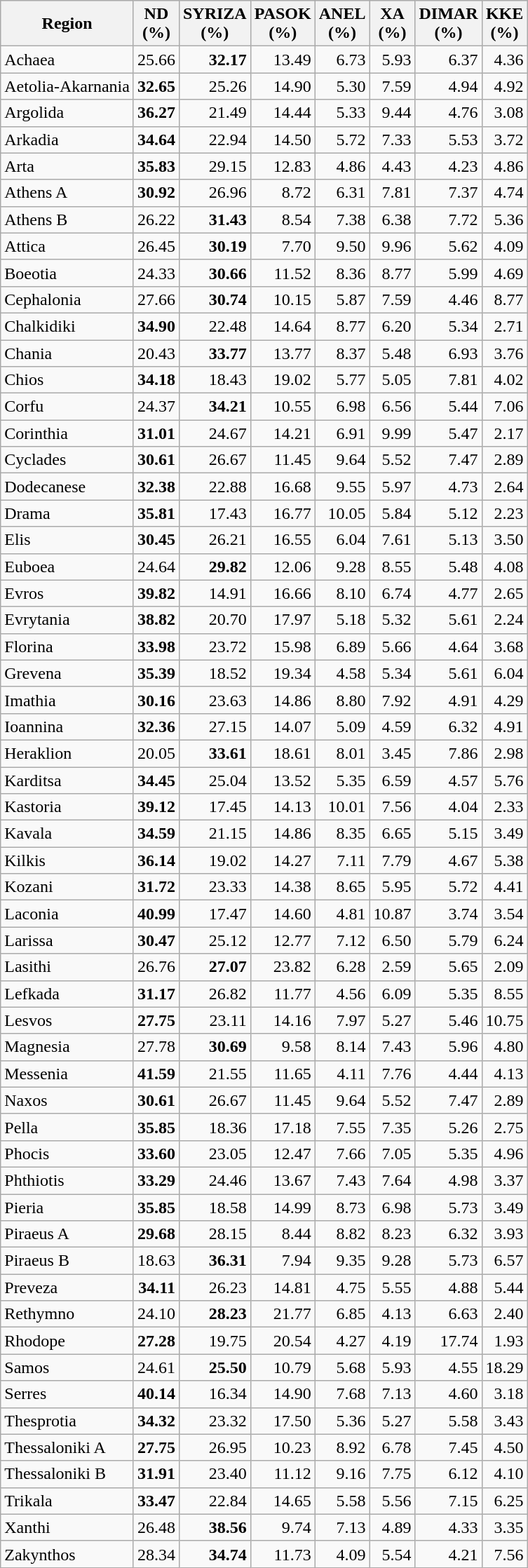<table class=wikitable style=text-align:right>
<tr style="background-color:#E9E9E9"1>
<th>Region</th>
<th>ND<br>(%)</th>
<th>SYRIZA<br>(%)</th>
<th>PASOK<br>(%)</th>
<th>ANEL<br>(%)</th>
<th>XA<br>(%)</th>
<th>DIMAR<br>(%)</th>
<th>KKE<br>(%)</th>
</tr>
<tr>
<td align="left">Achaea</td>
<td>25.66</td>
<td><strong>32.17</strong></td>
<td>13.49</td>
<td>6.73</td>
<td>5.93</td>
<td>6.37</td>
<td>4.36</td>
</tr>
<tr>
<td align="left">Aetolia-Akarnania</td>
<td><strong>32.65</strong></td>
<td>25.26</td>
<td>14.90</td>
<td>5.30</td>
<td>7.59</td>
<td>4.94</td>
<td>4.92</td>
</tr>
<tr>
<td align="left">Argolida</td>
<td><strong>36.27</strong></td>
<td>21.49</td>
<td>14.44</td>
<td>5.33</td>
<td>9.44</td>
<td>4.76</td>
<td>3.08</td>
</tr>
<tr>
<td align="left">Arkadia</td>
<td><strong>34.64</strong></td>
<td>22.94</td>
<td>14.50</td>
<td>5.72</td>
<td>7.33</td>
<td>5.53</td>
<td>3.72</td>
</tr>
<tr>
<td align="left">Arta</td>
<td><strong>35.83</strong></td>
<td>29.15</td>
<td>12.83</td>
<td>4.86</td>
<td>4.43</td>
<td>4.23</td>
<td>4.86</td>
</tr>
<tr>
<td align="left">Athens A</td>
<td><strong>30.92</strong></td>
<td>26.96</td>
<td>8.72</td>
<td>6.31</td>
<td>7.81</td>
<td>7.37</td>
<td>4.74</td>
</tr>
<tr>
<td align="left">Athens B</td>
<td>26.22</td>
<td><strong>31.43</strong></td>
<td>8.54</td>
<td>7.38</td>
<td>6.38</td>
<td>7.72</td>
<td>5.36</td>
</tr>
<tr>
<td align="left">Attica</td>
<td>26.45</td>
<td><strong>30.19</strong></td>
<td>7.70</td>
<td>9.50</td>
<td>9.96</td>
<td>5.62</td>
<td>4.09</td>
</tr>
<tr>
<td align="left">Boeotia</td>
<td>24.33</td>
<td><strong>30.66</strong></td>
<td>11.52</td>
<td>8.36</td>
<td>8.77</td>
<td>5.99</td>
<td>4.69</td>
</tr>
<tr>
<td align="left">Cephalonia</td>
<td>27.66</td>
<td><strong>30.74</strong></td>
<td>10.15</td>
<td>5.87</td>
<td>7.59</td>
<td>4.46</td>
<td>8.77</td>
</tr>
<tr>
<td align="left">Chalkidiki</td>
<td><strong>34.90</strong></td>
<td>22.48</td>
<td>14.64</td>
<td>8.77</td>
<td>6.20</td>
<td>5.34</td>
<td>2.71</td>
</tr>
<tr>
<td align="left">Chania</td>
<td>20.43</td>
<td><strong>33.77</strong></td>
<td>13.77</td>
<td>8.37</td>
<td>5.48</td>
<td>6.93</td>
<td>3.76</td>
</tr>
<tr>
<td align="left">Chios</td>
<td><strong>34.18</strong></td>
<td>18.43</td>
<td>19.02</td>
<td>5.77</td>
<td>5.05</td>
<td>7.81</td>
<td>4.02</td>
</tr>
<tr>
<td align="left">Corfu</td>
<td>24.37</td>
<td><strong>34.21</strong></td>
<td>10.55</td>
<td>6.98</td>
<td>6.56</td>
<td>5.44</td>
<td>7.06</td>
</tr>
<tr>
<td align="left">Corinthia</td>
<td><strong>31.01</strong></td>
<td>24.67</td>
<td>14.21</td>
<td>6.91</td>
<td>9.99</td>
<td>5.47</td>
<td>2.17</td>
</tr>
<tr>
<td align="left">Cyclades</td>
<td><strong>30.61</strong></td>
<td>26.67</td>
<td>11.45</td>
<td>9.64</td>
<td>5.52</td>
<td>7.47</td>
<td>2.89</td>
</tr>
<tr>
<td align="left">Dodecanese</td>
<td><strong>32.38</strong></td>
<td>22.88</td>
<td>16.68</td>
<td>9.55</td>
<td>5.97</td>
<td>4.73</td>
<td>2.64</td>
</tr>
<tr>
<td align="left">Drama</td>
<td><strong>35.81</strong></td>
<td>17.43</td>
<td>16.77</td>
<td>10.05</td>
<td>5.84</td>
<td>5.12</td>
<td>2.23</td>
</tr>
<tr>
<td align="left">Elis</td>
<td><strong>30.45</strong></td>
<td>26.21</td>
<td>16.55</td>
<td>6.04</td>
<td>7.61</td>
<td>5.13</td>
<td>3.50</td>
</tr>
<tr>
<td align="left">Euboea</td>
<td>24.64</td>
<td><strong>29.82</strong></td>
<td>12.06</td>
<td>9.28</td>
<td>8.55</td>
<td>5.48</td>
<td>4.08</td>
</tr>
<tr>
<td align="left">Evros</td>
<td><strong>39.82</strong></td>
<td>14.91</td>
<td>16.66</td>
<td>8.10</td>
<td>6.74</td>
<td>4.77</td>
<td>2.65</td>
</tr>
<tr>
<td align="left">Evrytania</td>
<td><strong>38.82</strong></td>
<td>20.70</td>
<td>17.97</td>
<td>5.18</td>
<td>5.32</td>
<td>5.61</td>
<td>2.24</td>
</tr>
<tr>
<td align="left">Florina</td>
<td><strong>33.98</strong></td>
<td>23.72</td>
<td>15.98</td>
<td>6.89</td>
<td>5.66</td>
<td>4.64</td>
<td>3.68</td>
</tr>
<tr>
<td align="left">Grevena</td>
<td><strong>35.39</strong></td>
<td>18.52</td>
<td>19.34</td>
<td>4.58</td>
<td>5.34</td>
<td>5.61</td>
<td>6.04</td>
</tr>
<tr>
<td align="left">Imathia</td>
<td><strong>30.16</strong></td>
<td>23.63</td>
<td>14.86</td>
<td>8.80</td>
<td>7.92</td>
<td>4.91</td>
<td>4.29</td>
</tr>
<tr>
<td align="left">Ioannina</td>
<td><strong>32.36</strong></td>
<td>27.15</td>
<td>14.07</td>
<td>5.09</td>
<td>4.59</td>
<td>6.32</td>
<td>4.91</td>
</tr>
<tr>
<td align="left">Heraklion</td>
<td>20.05</td>
<td><strong>33.61</strong></td>
<td>18.61</td>
<td>8.01</td>
<td>3.45</td>
<td>7.86</td>
<td>2.98</td>
</tr>
<tr>
<td align="left">Karditsa</td>
<td><strong>34.45</strong></td>
<td>25.04</td>
<td>13.52</td>
<td>5.35</td>
<td>6.59</td>
<td>4.57</td>
<td>5.76</td>
</tr>
<tr>
<td align="left">Kastoria</td>
<td><strong>39.12</strong></td>
<td>17.45</td>
<td>14.13</td>
<td>10.01</td>
<td>7.56</td>
<td>4.04</td>
<td>2.33</td>
</tr>
<tr>
<td align="left">Kavala</td>
<td><strong>34.59</strong></td>
<td>21.15</td>
<td>14.86</td>
<td>8.35</td>
<td>6.65</td>
<td>5.15</td>
<td>3.49</td>
</tr>
<tr>
<td align="left">Kilkis</td>
<td><strong>36.14</strong></td>
<td>19.02</td>
<td>14.27</td>
<td>7.11</td>
<td>7.79</td>
<td>4.67</td>
<td>5.38</td>
</tr>
<tr>
<td align="left">Kozani</td>
<td><strong>31.72</strong></td>
<td>23.33</td>
<td>14.38</td>
<td>8.65</td>
<td>5.95</td>
<td>5.72</td>
<td>4.41</td>
</tr>
<tr>
<td align="left">Laconia</td>
<td><strong>40.99</strong></td>
<td>17.47</td>
<td>14.60</td>
<td>4.81</td>
<td>10.87</td>
<td>3.74</td>
<td>3.54</td>
</tr>
<tr>
<td align="left">Larissa</td>
<td><strong>30.47</strong></td>
<td>25.12</td>
<td>12.77</td>
<td>7.12</td>
<td>6.50</td>
<td>5.79</td>
<td>6.24</td>
</tr>
<tr>
<td align="left">Lasithi</td>
<td>26.76</td>
<td><strong>27.07</strong></td>
<td>23.82</td>
<td>6.28</td>
<td>2.59</td>
<td>5.65</td>
<td>2.09</td>
</tr>
<tr>
<td align="left">Lefkada</td>
<td><strong>31.17</strong></td>
<td>26.82</td>
<td>11.77</td>
<td>4.56</td>
<td>6.09</td>
<td>5.35</td>
<td>8.55</td>
</tr>
<tr>
<td align="left">Lesvos</td>
<td><strong>27.75</strong></td>
<td>23.11</td>
<td>14.16</td>
<td>7.97</td>
<td>5.27</td>
<td>5.46</td>
<td>10.75</td>
</tr>
<tr>
<td align="left">Magnesia</td>
<td>27.78</td>
<td><strong>30.69</strong></td>
<td>9.58</td>
<td>8.14</td>
<td>7.43</td>
<td>5.96</td>
<td>4.80</td>
</tr>
<tr>
<td align="left">Messenia</td>
<td><strong>41.59</strong></td>
<td>21.55</td>
<td>11.65</td>
<td>4.11</td>
<td>7.76</td>
<td>4.44</td>
<td>4.13</td>
</tr>
<tr>
<td align="left">Naxos</td>
<td><strong>30.61</strong></td>
<td>26.67</td>
<td>11.45</td>
<td>9.64</td>
<td>5.52</td>
<td>7.47</td>
<td>2.89</td>
</tr>
<tr>
<td align="left">Pella</td>
<td><strong>35.85</strong></td>
<td>18.36</td>
<td>17.18</td>
<td>7.55</td>
<td>7.35</td>
<td>5.26</td>
<td>2.75</td>
</tr>
<tr>
<td align="left">Phocis</td>
<td><strong>33.60</strong></td>
<td>23.05</td>
<td>12.47</td>
<td>7.66</td>
<td>7.05</td>
<td>5.35</td>
<td>4.96</td>
</tr>
<tr>
<td align="left">Phthiotis</td>
<td><strong>33.29</strong></td>
<td>24.46</td>
<td>13.67</td>
<td>7.43</td>
<td>7.64</td>
<td>4.98</td>
<td>3.37</td>
</tr>
<tr>
<td align="left">Pieria</td>
<td><strong>35.85</strong></td>
<td>18.58</td>
<td>14.99</td>
<td>8.73</td>
<td>6.98</td>
<td>5.73</td>
<td>3.49</td>
</tr>
<tr>
<td align="left">Piraeus A</td>
<td><strong>29.68</strong></td>
<td>28.15</td>
<td>8.44</td>
<td>8.82</td>
<td>8.23</td>
<td>6.32</td>
<td>3.93</td>
</tr>
<tr>
<td align="left">Piraeus B</td>
<td>18.63</td>
<td><strong>36.31</strong></td>
<td>7.94</td>
<td>9.35</td>
<td>9.28</td>
<td>5.73</td>
<td>6.57</td>
</tr>
<tr>
<td align="left">Preveza</td>
<td><strong>34.11</strong></td>
<td>26.23</td>
<td>14.81</td>
<td>4.75</td>
<td>5.55</td>
<td>4.88</td>
<td>5.44</td>
</tr>
<tr>
<td align="left">Rethymno</td>
<td>24.10</td>
<td><strong>28.23</strong></td>
<td>21.77</td>
<td>6.85</td>
<td>4.13</td>
<td>6.63</td>
<td>2.40</td>
</tr>
<tr>
<td align="left">Rhodope</td>
<td><strong>27.28</strong></td>
<td>19.75</td>
<td>20.54</td>
<td>4.27</td>
<td>4.19</td>
<td>17.74</td>
<td>1.93</td>
</tr>
<tr>
<td align="left">Samos</td>
<td>24.61</td>
<td><strong>25.50</strong></td>
<td>10.79</td>
<td>5.68</td>
<td>5.93</td>
<td>4.55</td>
<td>18.29</td>
</tr>
<tr>
<td align="left">Serres</td>
<td><strong>40.14</strong></td>
<td>16.34</td>
<td>14.90</td>
<td>7.68</td>
<td>7.13</td>
<td>4.60</td>
<td>3.18</td>
</tr>
<tr>
<td align="left">Thesprotia</td>
<td><strong>34.32</strong></td>
<td>23.32</td>
<td>17.50</td>
<td>5.36</td>
<td>5.27</td>
<td>5.58</td>
<td>3.43</td>
</tr>
<tr>
<td align="left">Thessaloniki A</td>
<td><strong>27.75</strong></td>
<td>26.95</td>
<td>10.23</td>
<td>8.92</td>
<td>6.78</td>
<td>7.45</td>
<td>4.50</td>
</tr>
<tr>
<td align="left">Thessaloniki B</td>
<td><strong>31.91</strong></td>
<td>23.40</td>
<td>11.12</td>
<td>9.16</td>
<td>7.75</td>
<td>6.12</td>
<td>4.10</td>
</tr>
<tr>
<td align="left">Trikala</td>
<td><strong>33.47</strong></td>
<td>22.84</td>
<td>14.65</td>
<td>5.58</td>
<td>5.56</td>
<td>7.15</td>
<td>6.25</td>
</tr>
<tr>
<td align="left">Xanthi</td>
<td>26.48</td>
<td><strong>38.56</strong></td>
<td>9.74</td>
<td>7.13</td>
<td>4.89</td>
<td>4.33</td>
<td>3.35</td>
</tr>
<tr>
<td align="left">Zakynthos</td>
<td>28.34</td>
<td><strong>34.74</strong></td>
<td>11.73</td>
<td>4.09</td>
<td>5.54</td>
<td>4.21</td>
<td>7.56</td>
</tr>
</table>
